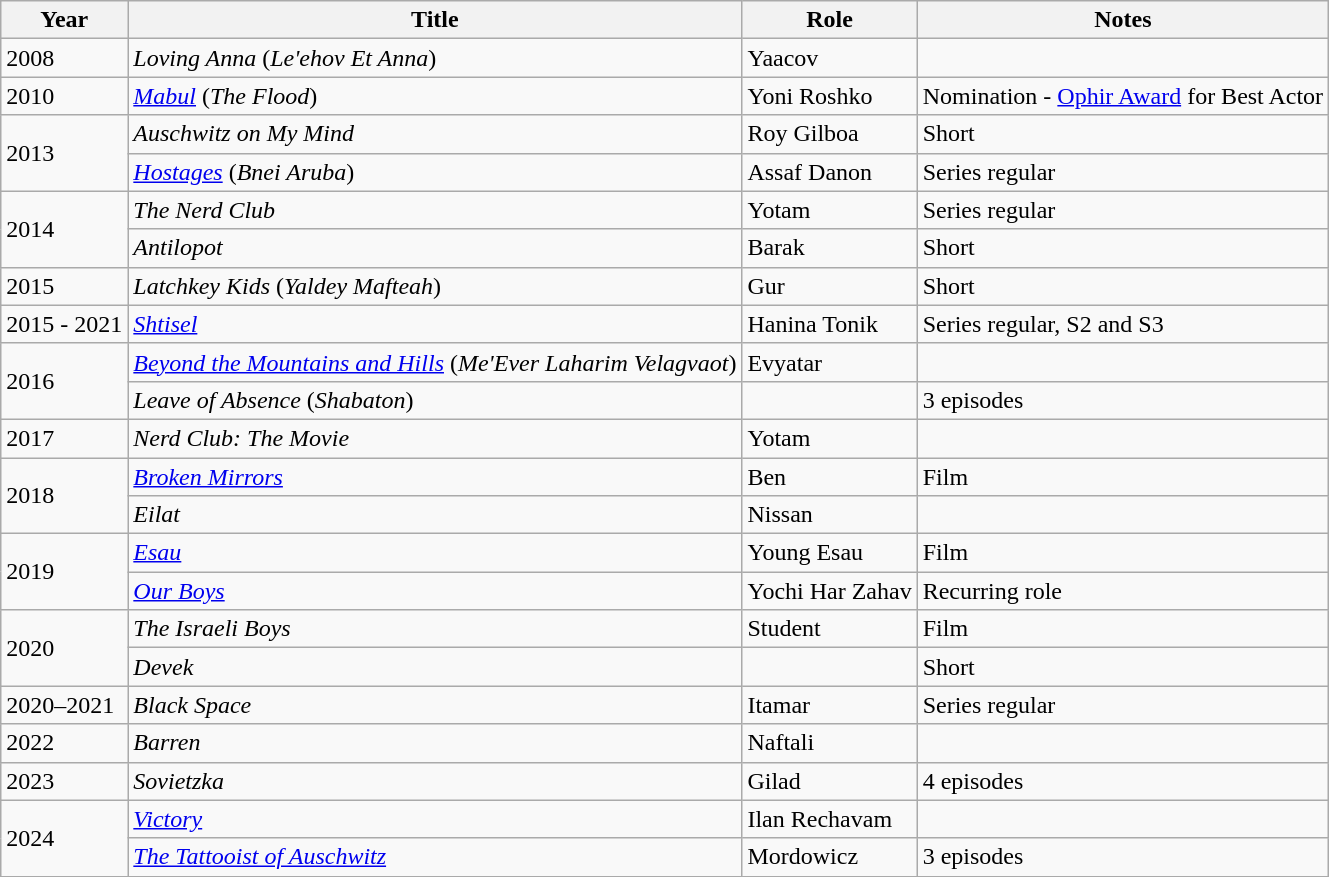<table class="wikitable sortable">
<tr>
<th>Year</th>
<th>Title</th>
<th>Role</th>
<th>Notes</th>
</tr>
<tr>
<td>2008</td>
<td><em>Loving Anna</em> (<em>Le'ehov Et Anna</em>)</td>
<td>Yaacov</td>
<td></td>
</tr>
<tr>
<td>2010</td>
<td><em><a href='#'>Mabul</a></em> (<em>The Flood</em>)</td>
<td>Yoni Roshko</td>
<td>Nomination - <a href='#'>Ophir Award</a> for Best Actor</td>
</tr>
<tr>
<td rowspan=2>2013</td>
<td><em>Auschwitz on My Mind</em></td>
<td>Roy Gilboa</td>
<td>Short</td>
</tr>
<tr>
<td><em><a href='#'>Hostages</a></em> (<em>Bnei Aruba</em>)</td>
<td>Assaf Danon</td>
<td>Series regular</td>
</tr>
<tr>
<td rowspan=2>2014</td>
<td><em>The Nerd Club</em></td>
<td>Yotam</td>
<td>Series regular</td>
</tr>
<tr>
<td><em>Antilopot</em></td>
<td>Barak</td>
<td>Short</td>
</tr>
<tr>
<td>2015</td>
<td><em>Latchkey Kids</em> (<em>Yaldey Mafteah</em>)</td>
<td>Gur</td>
<td>Short</td>
</tr>
<tr>
<td>2015 - 2021</td>
<td><em><a href='#'>Shtisel</a></em></td>
<td>Hanina Tonik</td>
<td>Series regular, S2 and S3</td>
</tr>
<tr>
<td rowspan=2>2016</td>
<td><em><a href='#'>Beyond the Mountains and Hills</a></em> (<em>Me'Ever Laharim Velagvaot</em>)</td>
<td>Evyatar</td>
<td></td>
</tr>
<tr>
<td><em>Leave of Absence</em> (<em>Shabaton</em>)</td>
<td></td>
<td>3 episodes</td>
</tr>
<tr>
<td>2017</td>
<td><em>Nerd Club: The Movie</em></td>
<td>Yotam</td>
<td></td>
</tr>
<tr>
<td rowspan=2>2018</td>
<td><em><a href='#'>Broken Mirrors</a></em></td>
<td>Ben</td>
<td>Film</td>
</tr>
<tr>
<td><em>Eilat</em></td>
<td>Nissan</td>
<td></td>
</tr>
<tr>
<td rowspan=2>2019</td>
<td><em><a href='#'>Esau</a></em></td>
<td>Young Esau</td>
<td>Film</td>
</tr>
<tr>
<td><em><a href='#'>Our Boys</a></em></td>
<td>Yochi Har Zahav</td>
<td>Recurring role</td>
</tr>
<tr>
<td rowspan=2>2020</td>
<td><em>The Israeli Boys</em></td>
<td>Student</td>
<td>Film</td>
</tr>
<tr>
<td><em>Devek</em></td>
<td></td>
<td>Short</td>
</tr>
<tr>
<td>2020–2021</td>
<td><em>Black Space</em></td>
<td>Itamar</td>
<td>Series regular</td>
</tr>
<tr>
<td>2022</td>
<td><em>Barren</em></td>
<td>Naftali</td>
<td></td>
</tr>
<tr>
<td>2023</td>
<td><em>Sovietzka</em></td>
<td>Gilad</td>
<td>4 episodes</td>
</tr>
<tr>
<td rowspan=2>2024</td>
<td><em><a href='#'>Victory</a></em></td>
<td>Ilan Rechavam</td>
<td></td>
</tr>
<tr>
<td><em><a href='#'>The Tattooist of Auschwitz</a></em></td>
<td>Mordowicz</td>
<td>3 episodes</td>
</tr>
<tr>
</tr>
</table>
